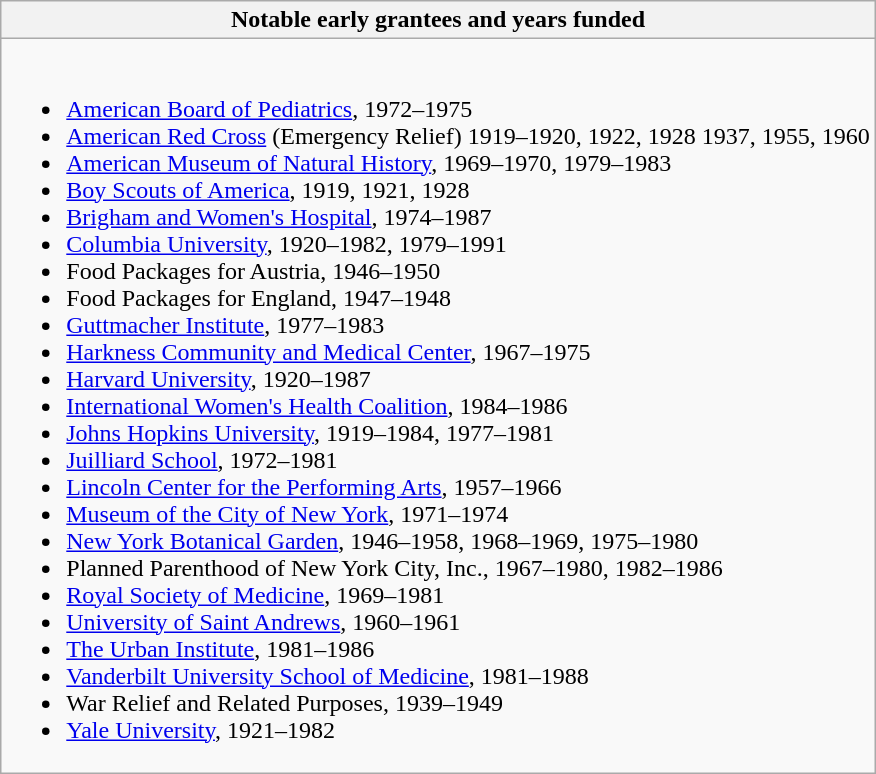<table class="wikitable">
<tr>
<th>Notable early grantees and years funded</th>
</tr>
<tr>
<td><br><ul><li><a href='#'>American Board of Pediatrics</a>, 1972–1975</li><li><a href='#'>American Red Cross</a> (Emergency Relief) 1919–1920, 1922, 1928 1937, 1955, 1960</li><li><a href='#'>American Museum of Natural History</a>, 1969–1970, 1979–1983</li><li><a href='#'>Boy Scouts of America</a>, 1919, 1921, 1928</li><li><a href='#'>Brigham and Women's Hospital</a>, 1974–1987</li><li><a href='#'>Columbia University</a>, 1920–1982, 1979–1991</li><li>Food Packages for Austria, 1946–1950</li><li>Food Packages for England, 1947–1948</li><li><a href='#'>Guttmacher Institute</a>, 1977–1983</li><li><a href='#'>Harkness Community and Medical Center</a>, 1967–1975</li><li><a href='#'>Harvard University</a>, 1920–1987</li><li><a href='#'>International Women's Health Coalition</a>, 1984–1986</li><li><a href='#'>Johns Hopkins University</a>, 1919–1984, 1977–1981</li><li><a href='#'>Juilliard School</a>, 1972–1981</li><li><a href='#'>Lincoln Center for the Performing Arts</a>, 1957–1966</li><li><a href='#'>Museum of the City of New York</a>, 1971–1974</li><li><a href='#'>New York Botanical Garden</a>, 1946–1958, 1968–1969, 1975–1980</li><li>Planned Parenthood of New York City, Inc., 1967–1980, 1982–1986</li><li><a href='#'>Royal Society of Medicine</a>, 1969–1981</li><li><a href='#'>University of Saint Andrews</a>, 1960–1961</li><li><a href='#'>The Urban Institute</a>, 1981–1986</li><li><a href='#'>Vanderbilt University School of Medicine</a>, 1981–1988</li><li>War Relief and Related Purposes, 1939–1949</li><li><a href='#'>Yale University</a>, 1921–1982</li></ul></td>
</tr>
</table>
